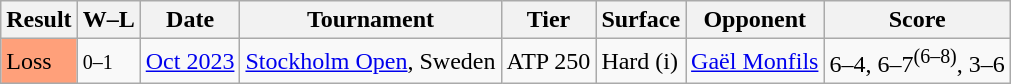<table class="wikitable">
<tr>
<th>Result</th>
<th class="unsortable">W–L</th>
<th>Date</th>
<th>Tournament</th>
<th>Tier</th>
<th>Surface</th>
<th>Opponent</th>
<th class="unsortable">Score</th>
</tr>
<tr>
<td bgcolor=FFA07A>Loss</td>
<td><small>0–1</small></td>
<td><a href='#'>Oct 2023</a></td>
<td><a href='#'>Stockholm Open</a>, Sweden</td>
<td>ATP 250</td>
<td>Hard (i)</td>
<td> <a href='#'>Gaël Monfils</a></td>
<td>6–4, 6–7<sup>(6–8)</sup>, 3–6</td>
</tr>
</table>
